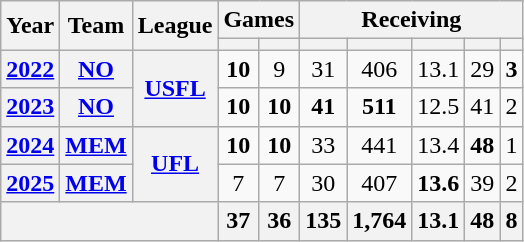<table class="wikitable" style="text-align:center;">
<tr>
<th rowspan="2">Year</th>
<th rowspan="2">Team</th>
<th rowspan="2">League</th>
<th colspan="2">Games</th>
<th colspan="5">Receiving</th>
</tr>
<tr>
<th></th>
<th></th>
<th></th>
<th></th>
<th></th>
<th></th>
<th></th>
</tr>
<tr>
<th><a href='#'>2022</a></th>
<th><a href='#'>NO</a></th>
<th rowspan="2"><a href='#'>USFL</a></th>
<td><strong>10</strong></td>
<td>9</td>
<td>31</td>
<td>406</td>
<td>13.1</td>
<td>29</td>
<td><strong>3</strong></td>
</tr>
<tr>
<th><a href='#'>2023</a></th>
<th><a href='#'>NO</a></th>
<td><strong>10</strong></td>
<td><strong>10</strong></td>
<td><strong>41</strong></td>
<td><strong>511</strong></td>
<td>12.5</td>
<td>41</td>
<td>2</td>
</tr>
<tr>
<th><a href='#'>2024</a></th>
<th><a href='#'>MEM</a></th>
<th rowspan="2"><a href='#'>UFL</a></th>
<td><strong>10</strong></td>
<td><strong>10</strong></td>
<td>33</td>
<td>441</td>
<td>13.4</td>
<td><strong>48</strong></td>
<td>1</td>
</tr>
<tr>
<th><a href='#'>2025</a></th>
<th><a href='#'>MEM</a></th>
<td>7</td>
<td>7</td>
<td>30</td>
<td>407</td>
<td><strong>13.6</strong></td>
<td>39</td>
<td>2</td>
</tr>
<tr>
<th colspan="3"></th>
<th>37</th>
<th>36</th>
<th>135</th>
<th>1,764</th>
<th>13.1</th>
<th>48</th>
<th>8</th>
</tr>
</table>
